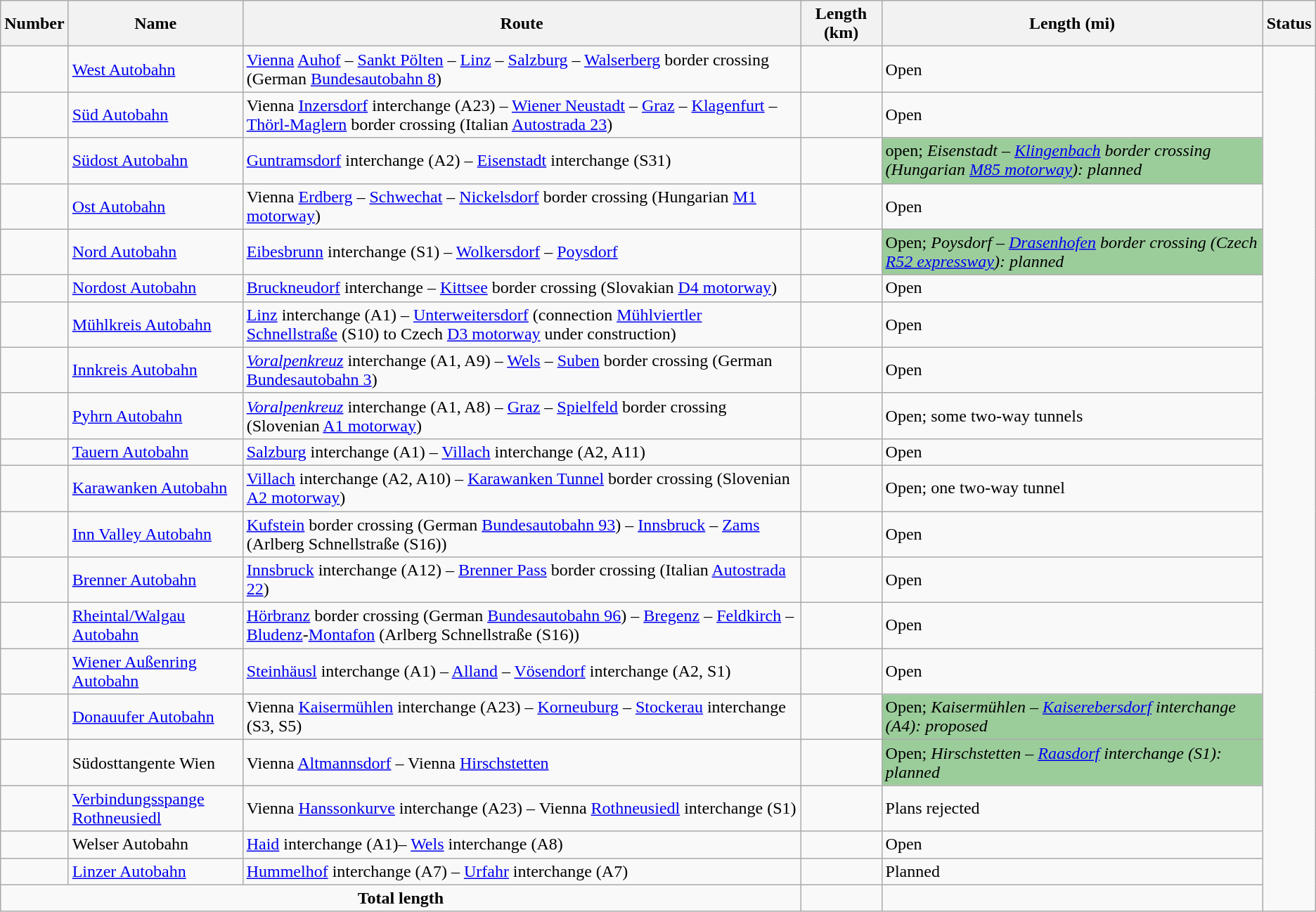<table class="wikitable sortable">
<tr>
<th scope="col">Number</th>
<th scope="col">Name</th>
<th scope="col" class="unsortable">Route</th>
<th scope="col">Length (km)</th>
<th scope="col">Length (mi)</th>
<th scope="col" class="unsortable">Status</th>
</tr>
<tr>
<td></td>
<td><a href='#'>West Autobahn</a></td>
<td><a href='#'>Vienna</a> <a href='#'>Auhof</a> – <a href='#'>Sankt Pölten</a> – <a href='#'>Linz</a> – <a href='#'>Salzburg</a> –  <a href='#'>Walserberg</a> border crossing (German <a href='#'>Bundesautobahn 8</a>)</td>
<td></td>
<td>Open</td>
</tr>
<tr>
<td></td>
<td><a href='#'>Süd Autobahn</a></td>
<td>Vienna <a href='#'>Inzersdorf</a> interchange (A23) – <a href='#'>Wiener Neustadt</a> – <a href='#'>Graz</a> – <a href='#'>Klagenfurt</a> – <a href='#'>Thörl-Maglern</a> border crossing (Italian <a href='#'>Autostrada 23</a>)</td>
<td></td>
<td>Open</td>
</tr>
<tr>
<td></td>
<td><a href='#'>Südost Autobahn</a></td>
<td><a href='#'>Guntramsdorf</a> interchange (A2) – <a href='#'>Eisenstadt</a> interchange (S31)</td>
<td></td>
<td style="background:#9BCD9B;">open; <em>Eisenstadt – <a href='#'>Klingenbach</a> border crossing (Hungarian <a href='#'>M85 motorway</a>): planned</em></td>
</tr>
<tr>
<td></td>
<td><a href='#'>Ost Autobahn</a></td>
<td>Vienna <a href='#'>Erdberg</a> – <a href='#'>Schwechat</a> – <a href='#'>Nickelsdorf</a> border crossing (Hungarian <a href='#'>M1 motorway</a>)</td>
<td></td>
<td>Open</td>
</tr>
<tr>
<td></td>
<td><a href='#'>Nord Autobahn</a></td>
<td><a href='#'>Eibesbrunn</a> interchange (S1) – <a href='#'>Wolkersdorf</a> – <a href='#'>Poysdorf</a></td>
<td></td>
<td style="background:#9BCD9B;">Open; <em>Poysdorf – <a href='#'>Drasenhofen</a> border crossing (Czech <a href='#'>R52 expressway</a>): planned</em></td>
</tr>
<tr>
<td></td>
<td><a href='#'>Nordost Autobahn</a></td>
<td><a href='#'>Bruckneudorf</a> interchange – <a href='#'>Kittsee</a> border crossing (Slovakian <a href='#'>D4 motorway</a>)</td>
<td></td>
<td>Open</td>
</tr>
<tr>
<td></td>
<td><a href='#'>Mühlkreis Autobahn</a></td>
<td><a href='#'>Linz</a> interchange (A1) – <a href='#'>Unterweitersdorf</a> (connection <a href='#'>Mühlviertler Schnellstraße</a> (S10) to Czech <a href='#'>D3 motorway</a> under construction)</td>
<td></td>
<td>Open</td>
</tr>
<tr>
<td></td>
<td><a href='#'>Innkreis Autobahn</a></td>
<td><em><a href='#'>Voralpenkreuz</a></em> interchange (A1, A9) – <a href='#'>Wels</a> – <a href='#'>Suben</a> border crossing (German <a href='#'>Bundesautobahn 3</a>)</td>
<td></td>
<td>Open</td>
</tr>
<tr>
<td></td>
<td><a href='#'>Pyhrn Autobahn</a></td>
<td><em><a href='#'>Voralpenkreuz</a></em> interchange (A1, A8) – <a href='#'>Graz</a> – <a href='#'>Spielfeld</a> border crossing (Slovenian <a href='#'>A1 motorway</a>)</td>
<td></td>
<td>Open; some two-way tunnels</td>
</tr>
<tr>
<td></td>
<td><a href='#'>Tauern Autobahn</a></td>
<td><a href='#'>Salzburg</a> interchange (A1) – <a href='#'>Villach</a> interchange (A2, A11)</td>
<td></td>
<td>Open</td>
</tr>
<tr>
<td></td>
<td><a href='#'>Karawanken Autobahn</a></td>
<td><a href='#'>Villach</a> interchange (A2, A10) – <a href='#'>Karawanken Tunnel</a> border crossing (Slovenian <a href='#'>A2 motorway</a>)</td>
<td></td>
<td>Open; one two-way tunnel</td>
</tr>
<tr>
<td></td>
<td><a href='#'>Inn Valley Autobahn</a></td>
<td><a href='#'>Kufstein</a> border crossing (German <a href='#'>Bundesautobahn 93</a>) – <a href='#'>Innsbruck</a> – <a href='#'>Zams</a> (Arlberg Schnellstraße (S16))</td>
<td></td>
<td>Open</td>
</tr>
<tr>
<td></td>
<td><a href='#'>Brenner Autobahn</a></td>
<td><a href='#'>Innsbruck</a> interchange (A12) – <a href='#'>Brenner Pass</a> border crossing (Italian <a href='#'>Autostrada 22</a>)</td>
<td></td>
<td>Open</td>
</tr>
<tr>
<td></td>
<td><a href='#'>Rheintal/Walgau Autobahn</a></td>
<td><a href='#'>Hörbranz</a> border crossing (German <a href='#'>Bundesautobahn 96</a>) – <a href='#'>Bregenz</a> – <a href='#'>Feldkirch</a> – <a href='#'>Bludenz</a>-<a href='#'>Montafon</a> (Arlberg Schnellstraße (S16))</td>
<td></td>
<td>Open</td>
</tr>
<tr>
<td></td>
<td><a href='#'>Wiener Außenring Autobahn</a></td>
<td><a href='#'>Steinhäusl</a> interchange (A1) – <a href='#'>Alland</a> – <a href='#'>Vösendorf</a> interchange (A2, S1)</td>
<td></td>
<td>Open</td>
</tr>
<tr>
<td></td>
<td><a href='#'>Donauufer Autobahn</a></td>
<td>Vienna <a href='#'>Kaisermühlen</a> interchange (A23) – <a href='#'>Korneuburg</a> – <a href='#'>Stockerau</a> interchange (S3, S5)</td>
<td></td>
<td style="background:#9BCD9B;">Open; <em>Kaisermühlen – <a href='#'>Kaiserebersdorf</a> interchange (A4): proposed</em></td>
</tr>
<tr>
<td></td>
<td>Südosttangente Wien</td>
<td>Vienna <a href='#'>Altmannsdorf</a> – Vienna <a href='#'>Hirschstetten</a></td>
<td></td>
<td style="background:#9BCD9B;">Open; <em>Hirschstetten – <a href='#'>Raasdorf</a> interchange (S1): planned</em></td>
</tr>
<tr>
<td></td>
<td><a href='#'>Verbindungsspange<br>Rothneusiedl</a></td>
<td>Vienna <a href='#'>Hanssonkurve</a> interchange (A23) – Vienna <a href='#'>Rothneusiedl</a> interchange (S1)</td>
<td></td>
<td>Plans rejected</td>
</tr>
<tr>
<td></td>
<td>Welser Autobahn</td>
<td><a href='#'>Haid</a> interchange (A1)– <a href='#'>Wels</a> interchange (A8)</td>
<td></td>
<td>Open</td>
</tr>
<tr>
<td></td>
<td><a href='#'>Linzer Autobahn</a></td>
<td><a href='#'>Hummelhof</a> interchange (A7) – <a href='#'>Urfahr</a> interchange (A7)</td>
<td></td>
<td>Planned</td>
</tr>
<tr>
<td align="center" colspan="3"><strong>Total length</strong></td>
<td></td>
<td></td>
</tr>
</table>
